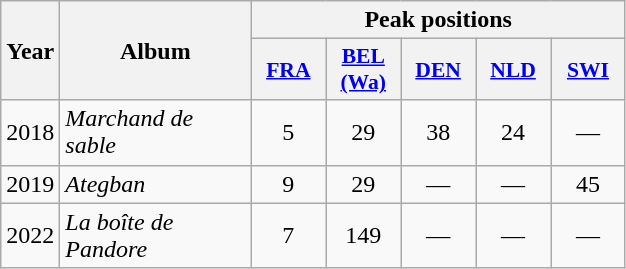<table class="wikitable">
<tr>
<th align="center" rowspan="2" width="10">Year</th>
<th align="center" rowspan="2" width="120">Album</th>
<th align="center" colspan="5" width="20">Peak positions</th>
</tr>
<tr>
<th scope="col" style="width:3em;font-size:90%;"><a href='#'>FRA</a><br></th>
<th scope="col" style="width:3em;font-size:90%;"><a href='#'>BEL<br>(Wa)</a><br></th>
<th scope="col" style="width:3em;font-size:90%;"><a href='#'>DEN</a><br></th>
<th scope="col" style="width:3em;font-size:90%;"><a href='#'>NLD</a><br></th>
<th scope="col" style="width:3em;font-size:90%;"><a href='#'>SWI</a><br></th>
</tr>
<tr>
<td style="text-align:center;">2018</td>
<td><em>Marchand de sable</em></td>
<td style="text-align:center;">5</td>
<td style="text-align:center;">29</td>
<td style="text-align:center;">38</td>
<td style="text-align:center;">24</td>
<td style="text-align:center;">—</td>
</tr>
<tr>
<td style="text-align:center;">2019</td>
<td><em>Ategban</em></td>
<td style="text-align:center;">9</td>
<td style="text-align:center;">29</td>
<td style="text-align:center;">—</td>
<td style="text-align:center;">—</td>
<td style="text-align:center;">45</td>
</tr>
<tr>
<td style="text-align:center;">2022</td>
<td><em>La boîte de Pandore</em></td>
<td style="text-align:center;">7<br></td>
<td style="text-align:center;">149</td>
<td style="text-align:center;">—</td>
<td style="text-align:center;">—</td>
<td style="text-align:center;">—</td>
</tr>
</table>
